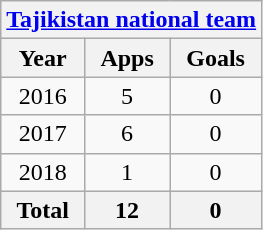<table class="wikitable" style="text-align:center">
<tr>
<th colspan=3><a href='#'>Tajikistan national team</a></th>
</tr>
<tr>
<th>Year</th>
<th>Apps</th>
<th>Goals</th>
</tr>
<tr>
<td>2016</td>
<td>5</td>
<td>0</td>
</tr>
<tr>
<td>2017</td>
<td>6</td>
<td>0</td>
</tr>
<tr>
<td>2018</td>
<td>1</td>
<td>0</td>
</tr>
<tr>
<th>Total</th>
<th>12</th>
<th>0</th>
</tr>
</table>
